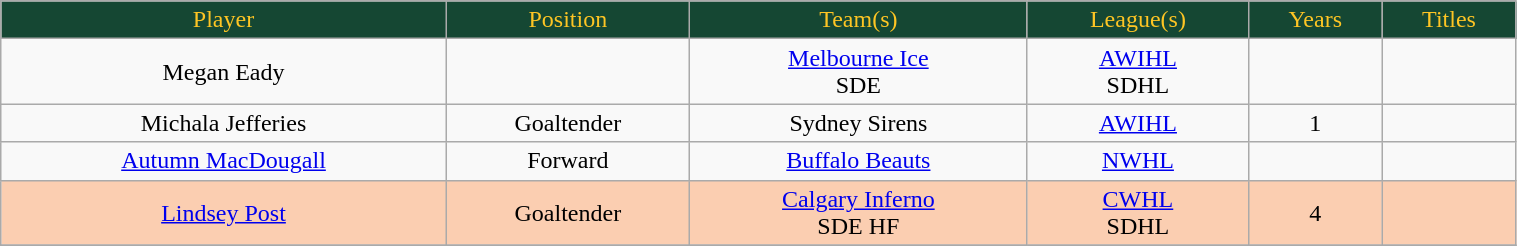<table class="wikitable" width="80%">
<tr align="center" style="background:#154733;color:#FEC524;">
<td>Player</td>
<td>Position</td>
<td>Team(s)</td>
<td>League(s)</td>
<td>Years</td>
<td>Titles</td>
</tr>
<tr align="center" bgcolor="">
<td>Megan Eady</td>
<td></td>
<td><a href='#'>Melbourne Ice</a><br>SDE</td>
<td><a href='#'>AWIHL</a><br>SDHL</td>
<td></td>
<td></td>
</tr>
<tr align="center" bgcolor="">
<td>Michala Jefferies</td>
<td>Goaltender</td>
<td>Sydney Sirens</td>
<td><a href='#'>AWIHL</a></td>
<td>1</td>
<td></td>
</tr>
<tr align="center" bgcolor="">
<td><a href='#'>Autumn MacDougall</a></td>
<td>Forward</td>
<td><a href='#'>Buffalo Beauts</a></td>
<td><a href='#'>NWHL</a></td>
<td></td>
<td></td>
</tr>
<tr align="center" bgcolor="FBCEB1">
<td><a href='#'>Lindsey Post</a></td>
<td>Goaltender</td>
<td><a href='#'>Calgary Inferno</a><br>SDE HF</td>
<td><a href='#'>CWHL</a><br>SDHL</td>
<td>4</td>
<td></td>
</tr>
<tr align="center" bgcolor="FBCEB1">
</tr>
</table>
